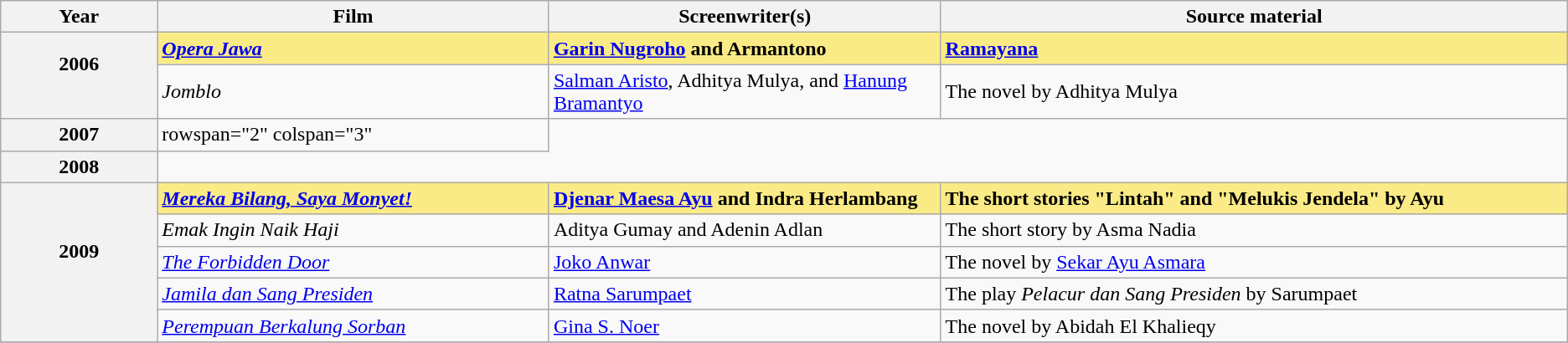<table class="wikitable" rowspan=2 style="text-align: left;" border="2" cellpadding="4">
<tr>
<th width="10%">Year</th>
<th width="25%">Film</th>
<th width="25%">Screenwriter(s)</th>
<th width="40%">Source material</th>
</tr>
<tr>
<th style="text-align:center;" rowspan="2">2006<br><br></th>
<td scope="row" style="background:#FAEB86;"><strong><em><a href='#'>Opera Jawa</a></em></strong></td>
<td style="background:#FAEB86;"><strong><a href='#'>Garin Nugroho</a> and Armantono </strong></td>
<td style="background:#FAEB86;"><strong><a href='#'>Ramayana</a></strong></td>
</tr>
<tr>
<td><em>Jomblo</em></td>
<td><a href='#'>Salman Aristo</a>, Adhitya Mulya, and <a href='#'>Hanung Bramantyo</a></td>
<td>The novel by Adhitya Mulya</td>
</tr>
<tr>
<th style="text-align:center;">2007<br></th>
<td>rowspan="2" colspan="3" </td>
</tr>
<tr>
<th style="text-align:center;">2008<br></th>
</tr>
<tr>
<th style="text-align:center;" rowspan="5">2009<br><br></th>
<td scope="row" style="background:#FAEB86;"><strong><em><a href='#'>Mereka Bilang, Saya Monyet!</a></em></strong></td>
<td style="background:#FAEB86;"><strong><a href='#'>Djenar Maesa Ayu</a> and Indra Herlambang </strong></td>
<td style="background:#FAEB86;"><strong>The short stories "Lintah" and "Melukis Jendela" by Ayu</strong></td>
</tr>
<tr>
<td><em>Emak Ingin Naik Haji</em></td>
<td>Aditya Gumay and Adenin Adlan</td>
<td>The short story by Asma Nadia</td>
</tr>
<tr>
<td><em><a href='#'>The Forbidden Door</a></em></td>
<td><a href='#'>Joko Anwar</a></td>
<td>The novel by <a href='#'>Sekar Ayu Asmara</a></td>
</tr>
<tr>
<td><em><a href='#'>Jamila dan Sang Presiden</a></em></td>
<td><a href='#'>Ratna Sarumpaet</a></td>
<td>The play <em>Pelacur dan Sang Presiden</em> by Sarumpaet</td>
</tr>
<tr>
<td><em><a href='#'>Perempuan Berkalung Sorban</a></em></td>
<td><a href='#'>Gina S. Noer</a></td>
<td>The novel by Abidah El Khalieqy</td>
</tr>
<tr>
</tr>
</table>
